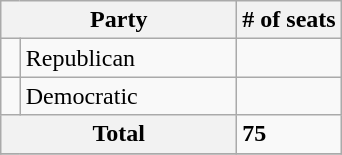<table class="wikitable sortable">
<tr>
<th colspan="2" style="width:150px;">Party</th>
<th># of seats</th>
</tr>
<tr>
<td></td>
<td>Republican</td>
<td></td>
</tr>
<tr>
<td></td>
<td>Democratic</td>
<td></td>
</tr>
<tr>
<th colspan=2>Total</th>
<td><strong>75</strong></td>
</tr>
<tr>
</tr>
</table>
